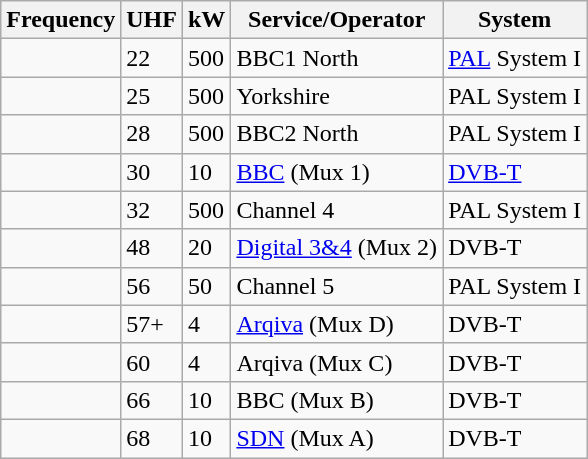<table class="wikitable sortable">
<tr>
<th>Frequency</th>
<th>UHF</th>
<th>kW</th>
<th>Service/Operator</th>
<th>System</th>
</tr>
<tr>
<td></td>
<td>22</td>
<td>500</td>
<td>BBC1 North</td>
<td><a href='#'>PAL</a> System I</td>
</tr>
<tr>
<td></td>
<td>25</td>
<td>500</td>
<td>Yorkshire</td>
<td>PAL System I</td>
</tr>
<tr>
<td></td>
<td>28</td>
<td>500</td>
<td>BBC2 North</td>
<td>PAL System I</td>
</tr>
<tr>
<td></td>
<td>30</td>
<td>10</td>
<td><a href='#'>BBC</a> (Mux 1)</td>
<td><a href='#'>DVB-T</a></td>
</tr>
<tr>
<td></td>
<td>32</td>
<td>500</td>
<td>Channel 4</td>
<td>PAL System I</td>
</tr>
<tr>
<td></td>
<td>48</td>
<td>20</td>
<td><a href='#'>Digital 3&4</a> (Mux 2)</td>
<td>DVB-T</td>
</tr>
<tr>
<td></td>
<td>56</td>
<td>50</td>
<td>Channel 5</td>
<td>PAL System I</td>
</tr>
<tr>
<td></td>
<td>57+</td>
<td>4</td>
<td><a href='#'>Arqiva</a> (Mux D)</td>
<td>DVB-T</td>
</tr>
<tr>
<td></td>
<td>60</td>
<td>4</td>
<td>Arqiva (Mux C)</td>
<td>DVB-T</td>
</tr>
<tr>
<td></td>
<td>66</td>
<td>10</td>
<td>BBC (Mux B)</td>
<td>DVB-T</td>
</tr>
<tr>
<td></td>
<td>68</td>
<td>10</td>
<td><a href='#'>SDN</a> (Mux A)</td>
<td>DVB-T</td>
</tr>
</table>
